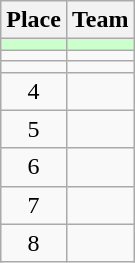<table class="wikitable">
<tr>
<th>Place</th>
<th>Team</th>
</tr>
<tr bgcolor=#ccffcc>
<td align=center></td>
<td></td>
</tr>
<tr>
<td align=center></td>
<td></td>
</tr>
<tr>
<td align=center></td>
<td></td>
</tr>
<tr>
<td align=center>4</td>
<td></td>
</tr>
<tr>
<td align=center>5</td>
<td></td>
</tr>
<tr>
<td align=center>6</td>
<td></td>
</tr>
<tr>
<td align=center>7</td>
<td></td>
</tr>
<tr>
<td align=center>8</td>
<td></td>
</tr>
</table>
